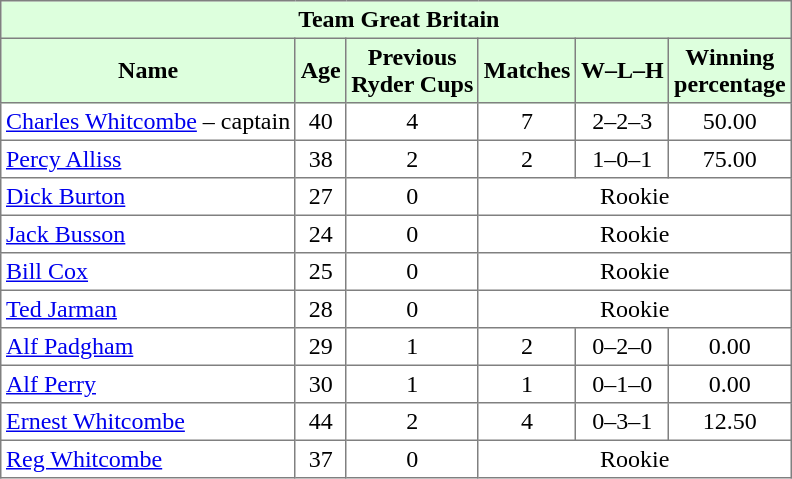<table border="1" cellpadding="3" style="border-collapse: collapse;text-align:center">
<tr style="background:#dfd;">
<td colspan="6"> <strong>Team Great Britain</strong></td>
</tr>
<tr style="background:#dfd;">
<th>Name</th>
<th>Age</th>
<th>Previous<br>Ryder Cups</th>
<th>Matches</th>
<th>W–L–H</th>
<th>Winning<br>percentage</th>
</tr>
<tr>
<td align=left> <a href='#'>Charles Whitcombe</a> – captain</td>
<td>40</td>
<td>4</td>
<td>7</td>
<td>2–2–3</td>
<td>50.00</td>
</tr>
<tr>
<td align=left> <a href='#'>Percy Alliss</a></td>
<td>38</td>
<td>2</td>
<td>2</td>
<td>1–0–1</td>
<td>75.00</td>
</tr>
<tr>
<td align=left> <a href='#'>Dick Burton</a></td>
<td>27</td>
<td>0</td>
<td colspan="3">Rookie</td>
</tr>
<tr>
<td align=left> <a href='#'>Jack Busson</a></td>
<td>24</td>
<td>0</td>
<td colspan="3">Rookie</td>
</tr>
<tr>
<td align=left> <a href='#'>Bill Cox</a></td>
<td>25</td>
<td>0</td>
<td colspan="3">Rookie</td>
</tr>
<tr>
<td align=left> <a href='#'>Ted Jarman</a></td>
<td>28</td>
<td>0</td>
<td colspan="3">Rookie</td>
</tr>
<tr>
<td align=left> <a href='#'>Alf Padgham</a></td>
<td>29</td>
<td>1</td>
<td>2</td>
<td>0–2–0</td>
<td>0.00</td>
</tr>
<tr>
<td align=left> <a href='#'>Alf Perry</a></td>
<td>30</td>
<td>1</td>
<td>1</td>
<td>0–1–0</td>
<td>0.00</td>
</tr>
<tr>
<td align=left> <a href='#'>Ernest Whitcombe</a></td>
<td>44</td>
<td>2</td>
<td>4</td>
<td>0–3–1</td>
<td>12.50</td>
</tr>
<tr>
<td align=left> <a href='#'>Reg Whitcombe</a></td>
<td>37</td>
<td>0</td>
<td colspan="3">Rookie</td>
</tr>
</table>
